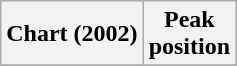<table class="wikitable plainrowheaders" style="text-align:center;">
<tr>
<th>Chart (2002)</th>
<th>Peak<br>position</th>
</tr>
<tr>
</tr>
</table>
